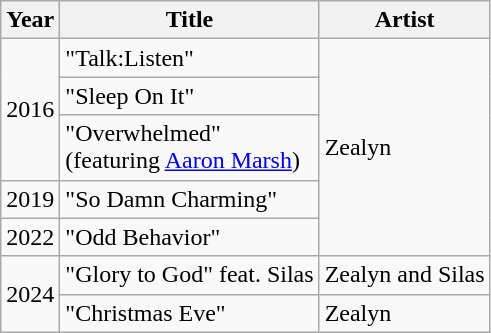<table class="wikitable">
<tr>
<th>Year</th>
<th>Title</th>
<th>Artist</th>
</tr>
<tr>
<td rowspan="3">2016</td>
<td>"Talk:Listen"</td>
<td rowspan="5">Zealyn</td>
</tr>
<tr>
<td>"Sleep On It"</td>
</tr>
<tr>
<td>"Overwhelmed"<br><span>(featuring <a href='#'>Aaron Marsh</a>)</span></td>
</tr>
<tr>
<td>2019</td>
<td>"So Damn Charming"</td>
</tr>
<tr>
<td>2022</td>
<td>"Odd Behavior"</td>
</tr>
<tr>
<td rowspan="2">2024</td>
<td>"Glory to God" feat. Silas</td>
<td>Zealyn and Silas</td>
</tr>
<tr>
<td>"Christmas Eve"</td>
<td>Zealyn</td>
</tr>
</table>
